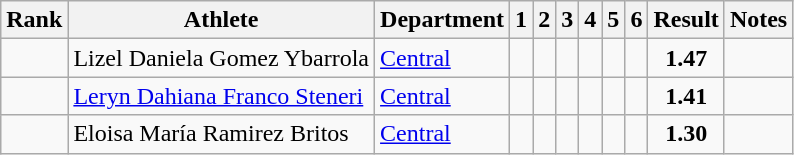<table class="sortable wikitable" style="text-align:center">
<tr>
<th>Rank</th>
<th>Athlete</th>
<th>Department</th>
<th>1</th>
<th>2</th>
<th>3</th>
<th>4</th>
<th>5</th>
<th>6</th>
<th>Result</th>
<th>Notes</th>
</tr>
<tr>
<td></td>
<td align="left">Lizel Daniela Gomez Ybarrola</td>
<td align="left"><a href='#'>Central</a></td>
<td></td>
<td></td>
<td></td>
<td></td>
<td></td>
<td></td>
<td><strong>1.47</strong></td>
<td></td>
</tr>
<tr>
<td></td>
<td align="left"><a href='#'>Leryn Dahiana Franco Steneri</a></td>
<td align="left"><a href='#'>Central</a></td>
<td></td>
<td></td>
<td></td>
<td></td>
<td></td>
<td></td>
<td><strong>1.41</strong></td>
<td></td>
</tr>
<tr>
<td></td>
<td align="left">Eloisa María Ramirez Britos</td>
<td align="left"><a href='#'>Central</a></td>
<td></td>
<td></td>
<td></td>
<td></td>
<td></td>
<td></td>
<td><strong>1.30</strong></td>
<td></td>
</tr>
</table>
